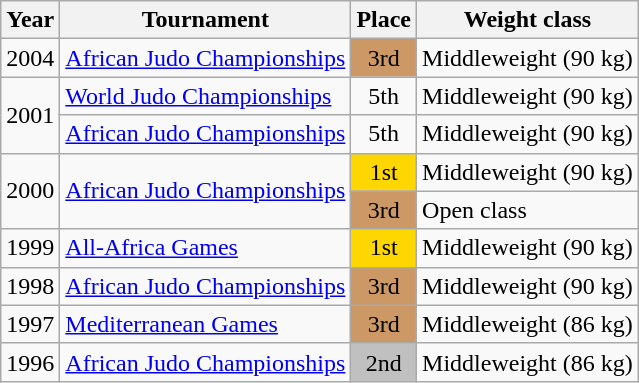<table class=wikitable>
<tr>
<th>Year</th>
<th>Tournament</th>
<th>Place</th>
<th>Weight class</th>
</tr>
<tr>
<td>2004</td>
<td><a href='#'>African Judo Championships</a></td>
<td bgcolor="cc9966" align="center">3rd</td>
<td>Middleweight (90 kg)</td>
</tr>
<tr>
<td rowspan=2>2001</td>
<td><a href='#'>World Judo Championships</a></td>
<td align="center">5th</td>
<td>Middleweight (90 kg)</td>
</tr>
<tr>
<td><a href='#'>African Judo Championships</a></td>
<td align="center">5th</td>
<td>Middleweight (90 kg)</td>
</tr>
<tr>
<td rowspan=2>2000</td>
<td rowspan=2><a href='#'>African Judo Championships</a></td>
<td bgcolor="gold" align="center">1st</td>
<td>Middleweight (90 kg)</td>
</tr>
<tr>
<td bgcolor="cc9966" align="center">3rd</td>
<td>Open class</td>
</tr>
<tr>
<td>1999</td>
<td><a href='#'>All-Africa Games</a></td>
<td bgcolor="gold" align="center">1st</td>
<td>Middleweight (90 kg)</td>
</tr>
<tr>
<td>1998</td>
<td><a href='#'>African Judo Championships</a></td>
<td bgcolor="cc9966" align="center">3rd</td>
<td>Middleweight (90 kg)</td>
</tr>
<tr>
<td>1997</td>
<td><a href='#'>Mediterranean Games</a></td>
<td bgcolor="cc9966" align="center">3rd</td>
<td>Middleweight (86 kg)</td>
</tr>
<tr>
<td>1996</td>
<td><a href='#'>African Judo Championships</a></td>
<td bgcolor="silver" align="center">2nd</td>
<td>Middleweight (86 kg)</td>
</tr>
</table>
